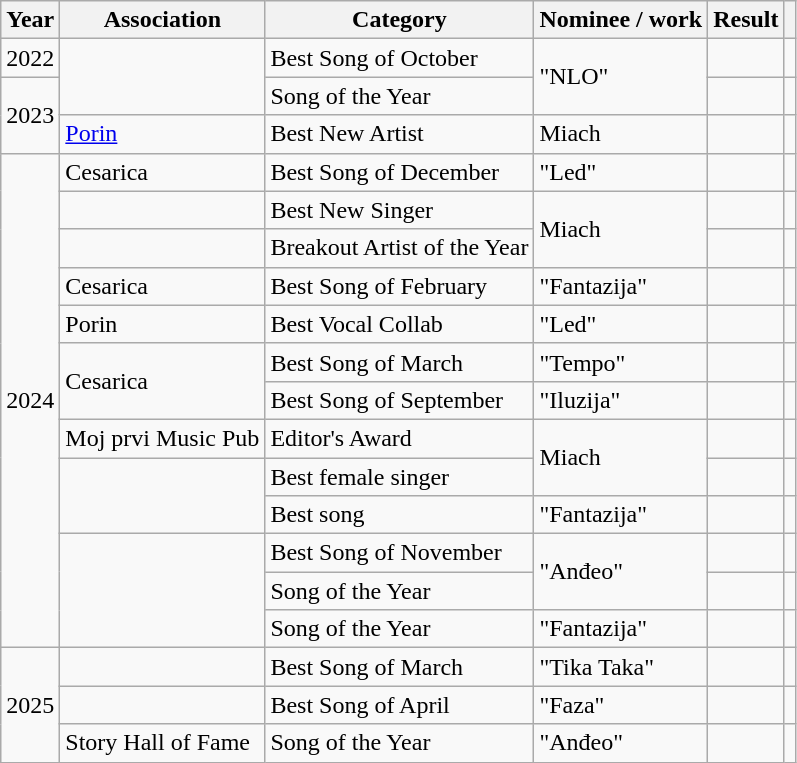<table class="wikitable sortable">
<tr>
<th>Year</th>
<th>Association</th>
<th>Category</th>
<th>Nominee / work</th>
<th>Result</th>
<th class="unsortable"></th>
</tr>
<tr>
<td rowspan="1">2022</td>
<td rowspan="2"></td>
<td>Best Song of October</td>
<td rowspan="2">"NLO"</td>
<td></td>
<td></td>
</tr>
<tr>
<td rowspan="2">2023</td>
<td>Song of the Year</td>
<td></td>
<td></td>
</tr>
<tr>
<td><a href='#'>Porin</a></td>
<td>Best New Artist</td>
<td>Miach</td>
<td></td>
<td></td>
</tr>
<tr>
<td rowspan="13">2024</td>
<td>Cesarica</td>
<td>Best Song of December</td>
<td>"Led"</td>
<td></td>
<td></td>
</tr>
<tr>
<td></td>
<td>Best New Singer</td>
<td rowspan="2">Miach</td>
<td></td>
<td></td>
</tr>
<tr>
<td></td>
<td>Breakout Artist of the Year</td>
<td></td>
<td></td>
</tr>
<tr>
<td>Cesarica</td>
<td>Best Song of February</td>
<td>"Fantazija"</td>
<td></td>
<td></td>
</tr>
<tr>
<td>Porin</td>
<td>Best Vocal Collab</td>
<td>"Led"</td>
<td></td>
<td></td>
</tr>
<tr>
<td rowspan="2">Cesarica</td>
<td>Best Song of March</td>
<td>"Tempo"</td>
<td></td>
<td></td>
</tr>
<tr>
<td>Best Song of September</td>
<td>"Iluzija"</td>
<td></td>
<td></td>
</tr>
<tr>
<td>Moj prvi Music Pub</td>
<td>Editor's Award</td>
<td rowspan="2">Miach</td>
<td></td>
<td></td>
</tr>
<tr>
<td rowspan="2"></td>
<td>Best female singer</td>
<td></td>
<td></td>
</tr>
<tr>
<td>Best song</td>
<td rowspan="1">"Fantazija"</td>
<td></td>
<td></td>
</tr>
<tr>
<td rowspan="3"></td>
<td>Best Song of November</td>
<td rowspan="2">"Anđeo"</td>
<td></td>
<td></td>
</tr>
<tr>
<td>Song of the Year</td>
<td></td>
<td></td>
</tr>
<tr>
<td>Song of the Year</td>
<td rowspan="1">"Fantazija"</td>
<td></td>
<td></td>
</tr>
<tr>
<td rowspan="3">2025</td>
<td></td>
<td>Best Song of March</td>
<td>"Tika Taka"</td>
<td></td>
<td></td>
</tr>
<tr>
<td></td>
<td>Best Song of April</td>
<td>"Faza"</td>
<td></td>
<td></td>
</tr>
<tr>
<td>Story Hall of Fame</td>
<td>Song of the Year</td>
<td>"Anđeo"</td>
<td></td>
<td></td>
</tr>
</table>
